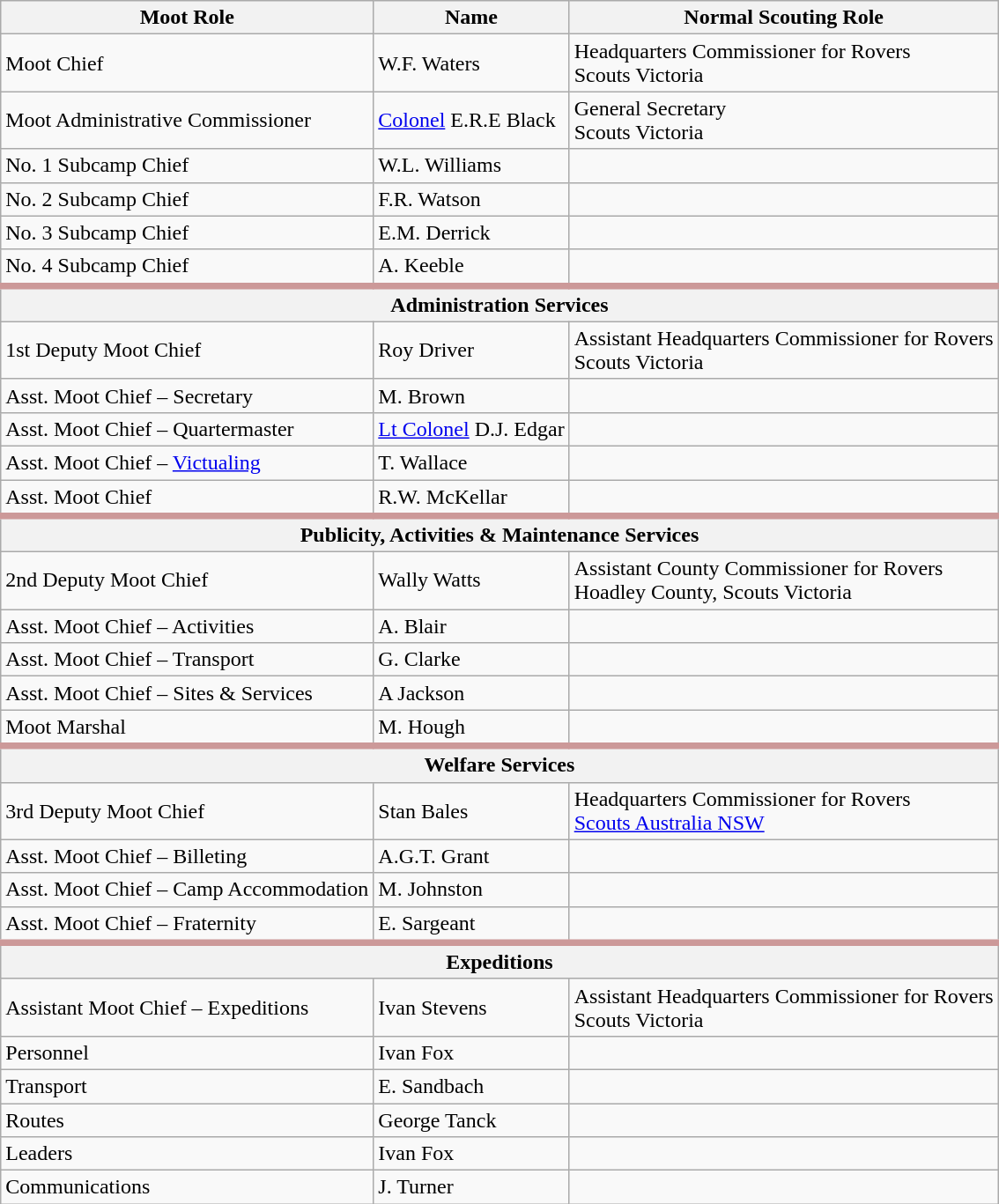<table class="wikitable">
<tr>
<th>Moot Role</th>
<th>Name</th>
<th>Normal Scouting Role</th>
</tr>
<tr>
<td>Moot Chief</td>
<td>W.F. Waters</td>
<td>Headquarters Commissioner for Rovers<br>Scouts Victoria</td>
</tr>
<tr>
<td>Moot Administrative Commissioner</td>
<td><a href='#'>Colonel</a> E.R.E Black </td>
<td>General Secretary<br>Scouts Victoria</td>
</tr>
<tr>
<td>No. 1 Subcamp Chief</td>
<td>W.L. Williams</td>
<td></td>
</tr>
<tr>
<td>No. 2 Subcamp Chief</td>
<td>F.R. Watson</td>
<td></td>
</tr>
<tr>
<td>No. 3 Subcamp Chief</td>
<td>E.M. Derrick</td>
<td></td>
</tr>
<tr>
<td>No. 4 Subcamp Chief</td>
<td>A. Keeble</td>
<td></td>
</tr>
<tr>
<th colspan="3" style="border-top: 5px solid #cc9999;">Administration Services</th>
</tr>
<tr>
<td>1st Deputy Moot Chief</td>
<td>Roy Driver</td>
<td>Assistant Headquarters Commissioner for Rovers<br>Scouts Victoria</td>
</tr>
<tr>
<td>Asst. Moot Chief – Secretary</td>
<td>M. Brown</td>
<td></td>
</tr>
<tr>
<td>Asst. Moot Chief – Quartermaster</td>
<td><a href='#'>Lt Colonel</a> D.J. Edgar</td>
<td></td>
</tr>
<tr>
<td>Asst. Moot Chief – <a href='#'>Victualing</a></td>
<td>T. Wallace</td>
<td></td>
</tr>
<tr>
<td>Asst. Moot Chief</td>
<td>R.W. McKellar</td>
<td></td>
</tr>
<tr>
<th colspan="3" style="border-top: 5px solid #cc9999;">Publicity, Activities & Maintenance Services</th>
</tr>
<tr>
<td>2nd Deputy Moot Chief</td>
<td>Wally Watts</td>
<td>Assistant County Commissioner for Rovers<br>Hoadley County, Scouts Victoria</td>
</tr>
<tr>
<td>Asst. Moot Chief – Activities</td>
<td>A. Blair</td>
<td></td>
</tr>
<tr>
<td>Asst. Moot Chief – Transport</td>
<td>G. Clarke</td>
<td></td>
</tr>
<tr>
<td>Asst. Moot Chief – Sites & Services</td>
<td>A Jackson</td>
<td></td>
</tr>
<tr>
<td>Moot Marshal</td>
<td>M. Hough</td>
<td></td>
</tr>
<tr>
<th colspan="3" style="border-top: 5px solid #cc9999;">Welfare Services</th>
</tr>
<tr>
<td>3rd Deputy Moot Chief</td>
<td>Stan Bales</td>
<td>Headquarters Commissioner for Rovers<br><a href='#'>Scouts Australia NSW</a></td>
</tr>
<tr>
<td>Asst. Moot Chief – Billeting</td>
<td>A.G.T. Grant</td>
<td></td>
</tr>
<tr>
<td>Asst. Moot Chief – Camp Accommodation</td>
<td>M. Johnston</td>
<td></td>
</tr>
<tr>
<td>Asst. Moot Chief – Fraternity</td>
<td>E. Sargeant</td>
<td></td>
</tr>
<tr>
<th colspan="3" style="border-top: 5px solid #cc9999;">Expeditions</th>
</tr>
<tr>
<td>Assistant Moot Chief – Expeditions</td>
<td>Ivan Stevens</td>
<td>Assistant Headquarters Commissioner for Rovers<br>Scouts Victoria</td>
</tr>
<tr>
<td>Personnel</td>
<td>Ivan Fox</td>
<td></td>
</tr>
<tr>
<td>Transport</td>
<td>E. Sandbach</td>
<td></td>
</tr>
<tr>
<td>Routes</td>
<td>George Tanck</td>
<td></td>
</tr>
<tr>
<td>Leaders</td>
<td>Ivan Fox</td>
<td></td>
</tr>
<tr>
<td>Communications</td>
<td>J. Turner</td>
<td></td>
</tr>
</table>
